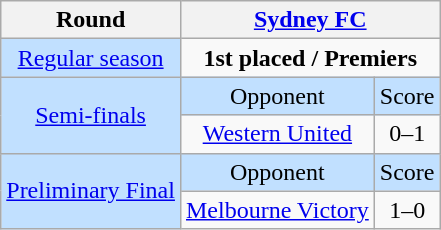<table class="wikitable" style="text-align:center">
<tr>
<th>Round</th>
<th colspan="4"><a href='#'>Sydney FC</a></th>
</tr>
<tr>
<td style="background:#c1e0ff"><a href='#'>Regular season</a></td>
<td colspan="4" valign="top"><strong>1st placed / Premiers</strong> </td>
</tr>
<tr style="background:#c1e0ff">
<td rowspan=2><a href='#'>Semi-finals</a></td>
<td>Opponent</td>
<td colspan="3">Score</td>
</tr>
<tr>
<td><a href='#'>Western United</a></td>
<td>0–1</td>
</tr>
<tr style="background:#c1e0ff">
<td rowspan=2><a href='#'>Preliminary Final</a></td>
<td>Opponent</td>
<td colspan="3">Score</td>
</tr>
<tr>
<td><a href='#'>Melbourne Victory</a></td>
<td>1–0</td>
</tr>
</table>
